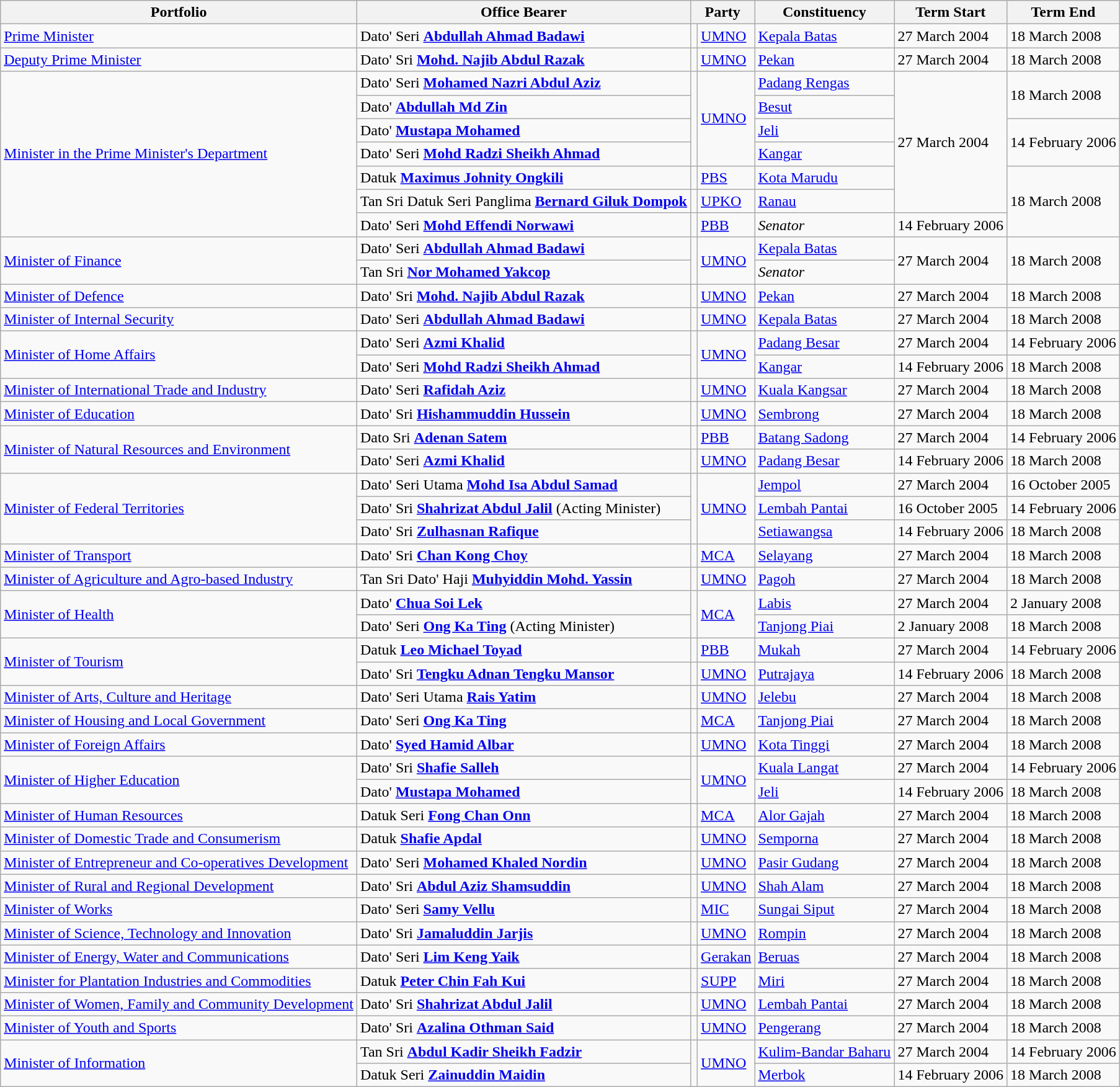<table class="wikitable sortable">
<tr>
<th>Portfolio</th>
<th>Office Bearer</th>
<th colspan=2>Party</th>
<th>Constituency</th>
<th>Term Start</th>
<th>Term End</th>
</tr>
<tr>
<td><a href='#'>Prime Minister</a></td>
<td>Dato' Seri <strong><a href='#'>Abdullah Ahmad Badawi</a></strong> </td>
<td bgcolor=></td>
<td><a href='#'>UMNO</a></td>
<td><a href='#'>Kepala Batas</a></td>
<td>27 March 2004</td>
<td>18 March 2008</td>
</tr>
<tr>
<td><a href='#'>Deputy Prime Minister</a></td>
<td>Dato' Sri <strong><a href='#'>Mohd. Najib Abdul Razak</a></strong> </td>
<td bgcolor=></td>
<td><a href='#'>UMNO</a></td>
<td><a href='#'>Pekan</a></td>
<td>27 March 2004</td>
<td>18 March 2008</td>
</tr>
<tr>
<td rowspan=7><a href='#'>Minister in the Prime Minister's Department</a></td>
<td>Dato' Seri <strong><a href='#'>Mohamed Nazri Abdul Aziz</a></strong> </td>
<td rowspan=4 bgcolor=></td>
<td rowspan=4><a href='#'>UMNO</a></td>
<td><a href='#'>Padang Rengas</a></td>
<td rowspan=6>27 March 2004</td>
<td rowspan=2>18 March 2008</td>
</tr>
<tr>
<td>Dato' <strong><a href='#'>Abdullah Md Zin</a></strong> </td>
<td><a href='#'>Besut</a></td>
</tr>
<tr>
<td>Dato' <strong><a href='#'>Mustapa Mohamed</a></strong> </td>
<td><a href='#'>Jeli</a></td>
<td rowspan=2>14 February 2006</td>
</tr>
<tr>
<td>Dato' Seri <strong><a href='#'>Mohd Radzi Sheikh Ahmad</a></strong> </td>
<td><a href='#'>Kangar</a></td>
</tr>
<tr>
<td>Datuk <strong><a href='#'>Maximus Johnity Ongkili</a></strong> </td>
<td bgcolor=></td>
<td><a href='#'>PBS</a></td>
<td><a href='#'>Kota Marudu</a></td>
<td rowspan=3>18 March 2008</td>
</tr>
<tr>
<td>Tan Sri Datuk Seri Panglima <strong><a href='#'>Bernard Giluk Dompok</a></strong> </td>
<td bgcolor=></td>
<td><a href='#'>UPKO</a></td>
<td><a href='#'>Ranau</a></td>
</tr>
<tr>
<td>Dato' Seri <strong><a href='#'>Mohd Effendi Norwawi</a></strong></td>
<td bgcolor=></td>
<td><a href='#'>PBB</a></td>
<td><em>Senator</em></td>
<td>14 February 2006</td>
</tr>
<tr>
<td rowspan=2><a href='#'>Minister of Finance</a></td>
<td>Dato' Seri <strong><a href='#'>Abdullah Ahmad Badawi</a></strong> </td>
<td rowspan=2 bgcolor=></td>
<td rowspan=2><a href='#'>UMNO</a></td>
<td><a href='#'>Kepala Batas</a></td>
<td rowspan=2>27 March 2004</td>
<td rowspan=2>18 March 2008</td>
</tr>
<tr>
<td>Tan Sri <strong><a href='#'>Nor Mohamed Yakcop</a></strong></td>
<td><em>Senator</em></td>
</tr>
<tr>
<td><a href='#'>Minister of Defence</a></td>
<td>Dato' Sri <strong><a href='#'>Mohd. Najib Abdul Razak</a></strong> </td>
<td bgcolor=></td>
<td><a href='#'>UMNO</a></td>
<td><a href='#'>Pekan</a></td>
<td>27 March 2004</td>
<td>18 March 2008</td>
</tr>
<tr>
<td><a href='#'>Minister of Internal Security</a></td>
<td>Dato' Seri <strong><a href='#'>Abdullah Ahmad Badawi</a></strong> </td>
<td bgcolor=></td>
<td><a href='#'>UMNO</a></td>
<td><a href='#'>Kepala Batas</a></td>
<td>27 March 2004</td>
<td>18 March 2008</td>
</tr>
<tr>
<td rowspan=2><a href='#'>Minister of Home Affairs</a></td>
<td>Dato' Seri <strong><a href='#'>Azmi Khalid</a></strong> </td>
<td rowspan=2 bgcolor=></td>
<td rowspan=2><a href='#'>UMNO</a></td>
<td><a href='#'>Padang Besar</a></td>
<td>27 March 2004</td>
<td>14 February 2006</td>
</tr>
<tr>
<td>Dato' Seri <strong><a href='#'>Mohd Radzi Sheikh Ahmad</a></strong> </td>
<td><a href='#'>Kangar</a></td>
<td>14 February 2006</td>
<td>18 March 2008</td>
</tr>
<tr>
<td><a href='#'>Minister of International Trade and Industry</a></td>
<td>Dato' Seri <strong><a href='#'>Rafidah Aziz</a></strong> </td>
<td bgcolor=></td>
<td><a href='#'>UMNO</a></td>
<td><a href='#'>Kuala Kangsar</a></td>
<td>27 March 2004</td>
<td>18 March 2008</td>
</tr>
<tr>
<td><a href='#'>Minister of Education</a></td>
<td>Dato' Sri <strong><a href='#'>Hishammuddin Hussein</a></strong> </td>
<td bgcolor=></td>
<td><a href='#'>UMNO</a></td>
<td><a href='#'>Sembrong</a></td>
<td>27 March 2004</td>
<td>18 March 2008</td>
</tr>
<tr>
<td rowspan=2><a href='#'>Minister of Natural Resources and Environment</a></td>
<td>Dato Sri <strong><a href='#'>Adenan Satem</a></strong> </td>
<td bgcolor=></td>
<td><a href='#'>PBB</a></td>
<td><a href='#'>Batang Sadong</a></td>
<td>27 March 2004</td>
<td>14 February 2006</td>
</tr>
<tr>
<td>Dato' Seri <strong><a href='#'>Azmi Khalid</a></strong> </td>
<td bgcolor=></td>
<td><a href='#'>UMNO</a></td>
<td><a href='#'>Padang Besar</a></td>
<td>14 February 2006</td>
<td>18 March 2008</td>
</tr>
<tr>
<td rowspan=3><a href='#'>Minister of Federal Territories</a></td>
<td>Dato' Seri Utama <strong><a href='#'>Mohd Isa Abdul Samad</a></strong> </td>
<td rowspan=3 bgcolor=></td>
<td rowspan=3><a href='#'>UMNO</a></td>
<td><a href='#'>Jempol</a></td>
<td>27 March 2004</td>
<td>16 October 2005</td>
</tr>
<tr>
<td>Dato' Sri <strong><a href='#'>Shahrizat Abdul Jalil</a></strong>  (Acting Minister)</td>
<td><a href='#'>Lembah Pantai</a></td>
<td>16 October 2005</td>
<td>14 February 2006</td>
</tr>
<tr>
<td>Dato' Sri <strong><a href='#'>Zulhasnan Rafique</a></strong> </td>
<td><a href='#'>Setiawangsa</a></td>
<td>14 February 2006</td>
<td>18 March 2008</td>
</tr>
<tr>
<td><a href='#'>Minister of Transport</a></td>
<td>Dato' Sri <strong><a href='#'>Chan Kong Choy</a></strong> </td>
<td bgcolor=></td>
<td><a href='#'>MCA</a></td>
<td><a href='#'>Selayang</a></td>
<td>27 March 2004</td>
<td>18 March 2008</td>
</tr>
<tr>
<td><a href='#'>Minister of Agriculture and Agro-based Industry</a></td>
<td>Tan Sri Dato' Haji <strong><a href='#'>Muhyiddin Mohd. Yassin</a></strong> </td>
<td bgcolor=></td>
<td><a href='#'>UMNO</a></td>
<td><a href='#'>Pagoh</a></td>
<td>27 March 2004</td>
<td>18 March 2008</td>
</tr>
<tr>
<td rowspan=2><a href='#'>Minister of Health</a></td>
<td>Dato' <strong><a href='#'>Chua Soi Lek</a></strong> </td>
<td rowspan=2 bgcolor=></td>
<td rowspan=2><a href='#'>MCA</a></td>
<td><a href='#'>Labis</a></td>
<td>27 March 2004</td>
<td>2 January 2008</td>
</tr>
<tr>
<td>Dato' Seri <strong><a href='#'>Ong Ka Ting</a></strong>  (Acting Minister)</td>
<td><a href='#'>Tanjong Piai</a></td>
<td>2 January 2008</td>
<td>18 March 2008</td>
</tr>
<tr>
<td rowspan=2><a href='#'>Minister of Tourism</a></td>
<td>Datuk <strong><a href='#'>Leo Michael Toyad</a></strong> </td>
<td bgcolor=></td>
<td><a href='#'>PBB</a></td>
<td><a href='#'>Mukah</a></td>
<td>27 March 2004</td>
<td>14 February 2006</td>
</tr>
<tr>
<td>Dato' Sri <strong><a href='#'>Tengku Adnan Tengku Mansor</a></strong> </td>
<td bgcolor=></td>
<td><a href='#'>UMNO</a></td>
<td><a href='#'>Putrajaya</a></td>
<td>14 February 2006</td>
<td>18 March 2008</td>
</tr>
<tr>
<td><a href='#'>Minister of Arts, Culture and Heritage</a></td>
<td>Dato' Seri Utama <strong><a href='#'>Rais Yatim</a></strong> </td>
<td bgcolor=></td>
<td><a href='#'>UMNO</a></td>
<td><a href='#'>Jelebu</a></td>
<td>27 March 2004</td>
<td>18 March 2008</td>
</tr>
<tr>
<td><a href='#'>Minister of Housing and Local Government</a></td>
<td>Dato' Seri <strong><a href='#'>Ong Ka Ting</a></strong> </td>
<td bgcolor=></td>
<td><a href='#'>MCA</a></td>
<td><a href='#'>Tanjong Piai</a></td>
<td>27 March 2004</td>
<td>18 March 2008</td>
</tr>
<tr>
<td><a href='#'>Minister of Foreign Affairs</a></td>
<td>Dato' <strong><a href='#'>Syed Hamid Albar</a></strong> </td>
<td bgcolor=></td>
<td><a href='#'>UMNO</a></td>
<td><a href='#'>Kota Tinggi</a></td>
<td>27 March 2004</td>
<td>18 March 2008</td>
</tr>
<tr>
<td rowspan=2><a href='#'>Minister of Higher Education</a></td>
<td>Dato' Sri <strong><a href='#'>Shafie Salleh</a></strong> </td>
<td rowspan=2 bgcolor=></td>
<td rowspan=2><a href='#'>UMNO</a></td>
<td><a href='#'>Kuala Langat</a></td>
<td>27 March 2004</td>
<td>14 February 2006</td>
</tr>
<tr>
<td>Dato' <strong><a href='#'>Mustapa Mohamed</a></strong> </td>
<td><a href='#'>Jeli</a></td>
<td>14 February 2006</td>
<td>18 March 2008</td>
</tr>
<tr>
<td><a href='#'>Minister of Human Resources</a></td>
<td>Datuk Seri <strong><a href='#'>Fong Chan Onn</a></strong> </td>
<td bgcolor=></td>
<td><a href='#'>MCA</a></td>
<td><a href='#'>Alor Gajah</a></td>
<td>27 March 2004</td>
<td>18 March 2008</td>
</tr>
<tr>
<td><a href='#'>Minister of Domestic Trade and Consumerism</a></td>
<td>Datuk <strong><a href='#'>Shafie Apdal</a></strong> </td>
<td bgcolor=></td>
<td><a href='#'>UMNO</a></td>
<td><a href='#'>Semporna</a></td>
<td>27 March 2004</td>
<td>18 March 2008</td>
</tr>
<tr>
<td><a href='#'>Minister of Entrepreneur and Co-operatives Development</a></td>
<td>Dato' Seri <strong><a href='#'>Mohamed Khaled Nordin</a></strong> </td>
<td bgcolor=></td>
<td><a href='#'>UMNO</a></td>
<td><a href='#'>Pasir Gudang</a></td>
<td>27 March 2004</td>
<td>18 March 2008</td>
</tr>
<tr>
<td><a href='#'>Minister of Rural and Regional Development</a></td>
<td>Dato' Sri <strong><a href='#'>Abdul Aziz Shamsuddin</a></strong> </td>
<td bgcolor=></td>
<td><a href='#'>UMNO</a></td>
<td><a href='#'>Shah Alam</a></td>
<td>27 March 2004</td>
<td>18 March 2008</td>
</tr>
<tr>
<td><a href='#'>Minister of Works</a></td>
<td>Dato' Seri <strong><a href='#'>Samy Vellu</a></strong> </td>
<td bgcolor=></td>
<td><a href='#'>MIC</a></td>
<td><a href='#'>Sungai Siput</a></td>
<td>27 March 2004</td>
<td>18 March 2008</td>
</tr>
<tr>
<td><a href='#'>Minister of Science, Technology and Innovation</a></td>
<td>Dato' Sri <strong><a href='#'>Jamaluddin Jarjis</a></strong> </td>
<td bgcolor=></td>
<td><a href='#'>UMNO</a></td>
<td><a href='#'>Rompin</a></td>
<td>27 March 2004</td>
<td>18 March 2008</td>
</tr>
<tr>
<td><a href='#'>Minister of Energy, Water and Communications</a></td>
<td>Dato' Seri <strong><a href='#'>Lim Keng Yaik</a></strong> </td>
<td bgcolor=></td>
<td><a href='#'>Gerakan</a></td>
<td><a href='#'>Beruas</a></td>
<td>27 March 2004</td>
<td>18 March 2008</td>
</tr>
<tr>
<td><a href='#'>Minister for Plantation Industries and Commodities</a></td>
<td>Datuk <strong><a href='#'>Peter Chin Fah Kui</a></strong> </td>
<td bgcolor=></td>
<td><a href='#'>SUPP</a></td>
<td><a href='#'>Miri</a></td>
<td>27 March 2004</td>
<td>18 March 2008</td>
</tr>
<tr>
<td><a href='#'>Minister of Women, Family and Community Development</a></td>
<td>Dato' Sri <strong><a href='#'>Shahrizat Abdul Jalil</a></strong> </td>
<td bgcolor=></td>
<td><a href='#'>UMNO</a></td>
<td><a href='#'>Lembah Pantai</a></td>
<td>27 March 2004</td>
<td>18 March 2008</td>
</tr>
<tr>
<td><a href='#'>Minister of Youth and Sports</a></td>
<td>Dato' Sri <strong><a href='#'>Azalina Othman Said</a></strong> </td>
<td bgcolor=></td>
<td><a href='#'>UMNO</a></td>
<td><a href='#'>Pengerang</a></td>
<td>27 March 2004</td>
<td>18 March 2008</td>
</tr>
<tr>
<td rowspan=2><a href='#'>Minister of Information</a></td>
<td>Tan Sri <strong><a href='#'>Abdul Kadir Sheikh Fadzir</a></strong> </td>
<td rowspan=2 bgcolor=></td>
<td rowspan=2><a href='#'>UMNO</a></td>
<td><a href='#'>Kulim-Bandar Baharu</a></td>
<td>27 March 2004</td>
<td>14 February 2006</td>
</tr>
<tr>
<td>Datuk Seri <strong><a href='#'>Zainuddin Maidin</a></strong> </td>
<td><a href='#'>Merbok</a></td>
<td>14 February 2006</td>
<td>18 March 2008</td>
</tr>
</table>
